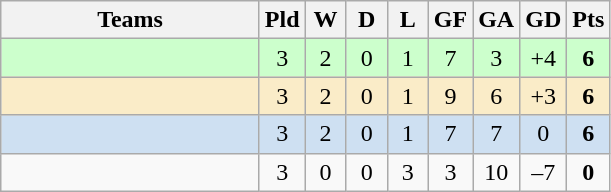<table class="wikitable" style="text-align: center;">
<tr>
<th width=165>Teams</th>
<th width=20>Pld</th>
<th width=20>W</th>
<th width=20>D</th>
<th width=20>L</th>
<th width=20>GF</th>
<th width=20>GA</th>
<th width=20>GD</th>
<th width=20>Pts</th>
</tr>
<tr align=center style="background:#ccffcc;">
<td style="text-align:left;"></td>
<td>3</td>
<td>2</td>
<td>0</td>
<td>1</td>
<td>7</td>
<td>3</td>
<td>+4</td>
<td><strong>6</strong></td>
</tr>
<tr align=center style="background:#faecc8;">
<td style="text-align:left;"></td>
<td>3</td>
<td>2</td>
<td>0</td>
<td>1</td>
<td>9</td>
<td>6</td>
<td>+3</td>
<td><strong>6</strong></td>
</tr>
<tr align=center style="background:#CEE0F2;">
<td style="text-align:left;"></td>
<td>3</td>
<td>2</td>
<td>0</td>
<td>1</td>
<td>7</td>
<td>7</td>
<td>0</td>
<td><strong>6</strong></td>
</tr>
<tr align=center>
<td style="text-align:left;"></td>
<td>3</td>
<td>0</td>
<td>0</td>
<td>3</td>
<td>3</td>
<td>10</td>
<td>–7</td>
<td><strong>0</strong></td>
</tr>
</table>
